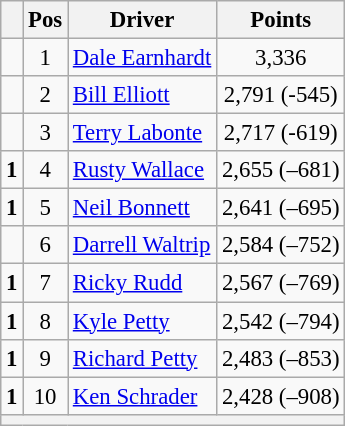<table class="wikitable" style="font-size: 95%;">
<tr>
<th></th>
<th>Pos</th>
<th>Driver</th>
<th>Points</th>
</tr>
<tr>
<td align="left"></td>
<td style="text-align:center;">1</td>
<td><a href='#'>Dale Earnhardt</a></td>
<td style="text-align:center;">3,336</td>
</tr>
<tr>
<td align="left"></td>
<td style="text-align:center;">2</td>
<td><a href='#'>Bill Elliott</a></td>
<td style="text-align:center;">2,791 (-545)</td>
</tr>
<tr>
<td align="left"></td>
<td style="text-align:center;">3</td>
<td><a href='#'>Terry Labonte</a></td>
<td style="text-align:center;">2,717 (-619)</td>
</tr>
<tr>
<td align="left">  <strong>1</strong></td>
<td style="text-align:center;">4</td>
<td><a href='#'>Rusty Wallace</a></td>
<td style="text-align:center;">2,655 (–681)</td>
</tr>
<tr>
<td align="left">  <strong>1</strong></td>
<td style="text-align:center;">5</td>
<td><a href='#'>Neil Bonnett</a></td>
<td style="text-align:center;">2,641 (–695)</td>
</tr>
<tr>
<td align="left"></td>
<td style="text-align:center;">6</td>
<td><a href='#'>Darrell Waltrip</a></td>
<td style="text-align:center;">2,584 (–752)</td>
</tr>
<tr>
<td align="left">  <strong>1</strong></td>
<td style="text-align:center;">7</td>
<td><a href='#'>Ricky Rudd</a></td>
<td style="text-align:center;">2,567 (–769)</td>
</tr>
<tr>
<td align="left">  <strong>1</strong></td>
<td style="text-align:center;">8</td>
<td><a href='#'>Kyle Petty</a></td>
<td style="text-align:center;">2,542 (–794)</td>
</tr>
<tr>
<td align="left">  <strong>1</strong></td>
<td style="text-align:center;">9</td>
<td><a href='#'>Richard Petty</a></td>
<td style="text-align:center;">2,483 (–853)</td>
</tr>
<tr>
<td align="left">  <strong>1</strong></td>
<td style="text-align:center;">10</td>
<td><a href='#'>Ken Schrader</a></td>
<td style="text-align:center;">2,428 (–908)</td>
</tr>
<tr class="sortbottom">
<th colspan="9"></th>
</tr>
</table>
